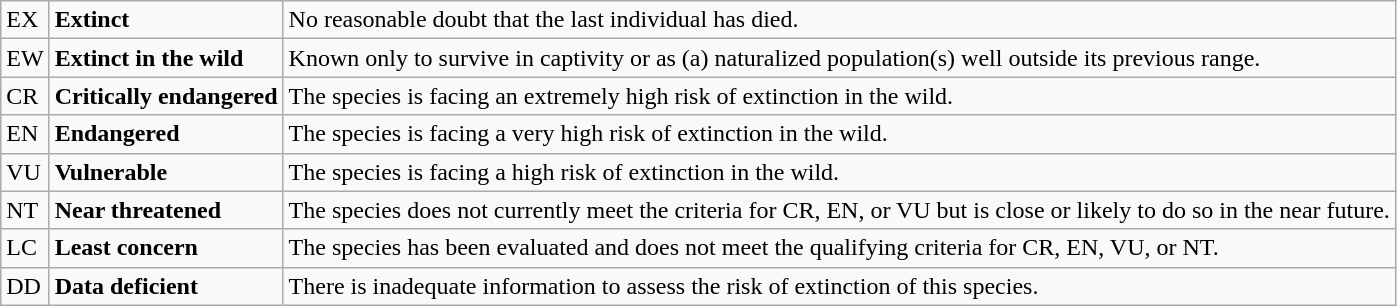<table class="wikitable" style="text-align:left">
<tr>
<td>EX</td>
<td><strong>Extinct</strong></td>
<td>No reasonable doubt that the last individual has died.</td>
</tr>
<tr>
<td>EW</td>
<td><strong>Extinct in the wild</strong></td>
<td>Known only to survive in captivity or as (a) naturalized population(s) well outside its previous range.</td>
</tr>
<tr>
<td>CR</td>
<td><strong>Critically endangered</strong></td>
<td>The species is facing an extremely high risk of extinction in the wild.</td>
</tr>
<tr>
<td>EN</td>
<td><strong>Endangered</strong></td>
<td>The species is facing a very high risk of extinction in the wild.</td>
</tr>
<tr>
<td>VU</td>
<td><strong>Vulnerable</strong></td>
<td>The species is facing a high risk of extinction in the wild.</td>
</tr>
<tr>
<td>NT</td>
<td><strong>Near threatened</strong></td>
<td>The species does not currently meet the criteria for CR, EN, or VU but is close or likely to do so in the near future.</td>
</tr>
<tr>
<td>LC</td>
<td><strong>Least concern</strong></td>
<td>The species has been evaluated and does not meet the qualifying criteria for CR, EN, VU, or NT.</td>
</tr>
<tr>
<td>DD</td>
<td><strong>Data deficient</strong></td>
<td>There is inadequate information to assess the risk of extinction of this species.</td>
</tr>
</table>
